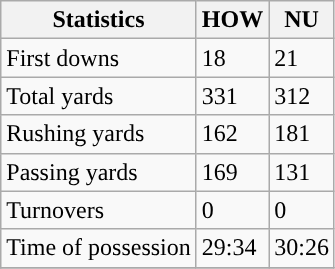<table class="wikitable">
<tr>
<th>Statistics</th>
<th>HOW</th>
<th>NU</th>
</tr>
<tr>
<td>First downs</td>
<td>18</td>
<td>21</td>
</tr>
<tr>
<td>Total yards</td>
<td>331</td>
<td>312</td>
</tr>
<tr>
<td>Rushing yards</td>
<td>162</td>
<td>181</td>
</tr>
<tr>
<td>Passing yards</td>
<td>169</td>
<td>131</td>
</tr>
<tr>
<td>Turnovers</td>
<td>0</td>
<td>0</td>
</tr>
<tr>
<td>Time of possession</td>
<td>29:34</td>
<td>30:26</td>
</tr>
<tr>
</tr>
</table>
